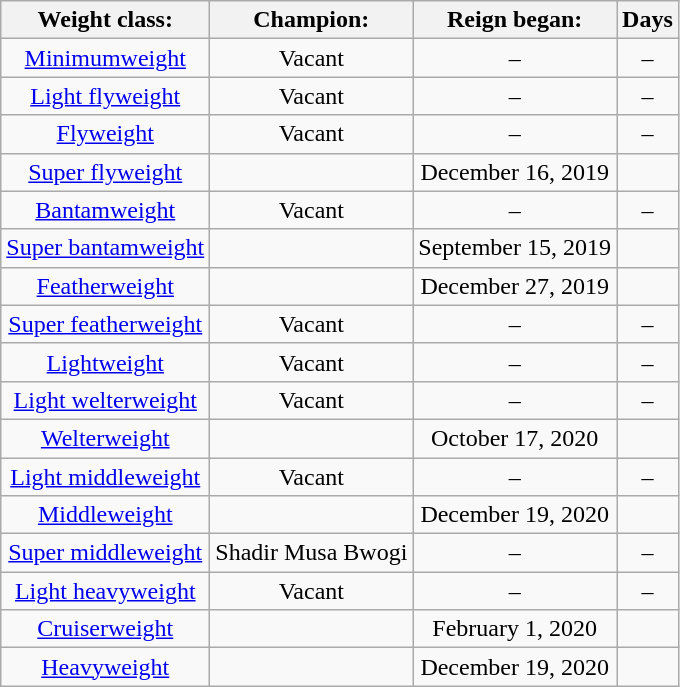<table class="wikitable sortable" style="text-align: center"">
<tr>
<th>Weight class:</th>
<th>Champion:</th>
<th>Reign began:</th>
<th>Days</th>
</tr>
<tr>
<td><a href='#'>Minimumweight</a></td>
<td align=center>Vacant</td>
<td align=center>–</td>
<td align=center>–</td>
</tr>
<tr>
<td><a href='#'>Light flyweight</a></td>
<td align=center>Vacant</td>
<td align=center>–</td>
<td align=center>–</td>
</tr>
<tr>
<td><a href='#'>Flyweight</a></td>
<td align=center>Vacant</td>
<td align=center>–</td>
<td align=center>–</td>
</tr>
<tr>
<td><a href='#'>Super flyweight</a></td>
<td></td>
<td>December 16, 2019</td>
<td></td>
</tr>
<tr>
<td><a href='#'>Bantamweight</a></td>
<td align=center>Vacant</td>
<td align=center>–</td>
<td align=center>–</td>
</tr>
<tr>
<td><a href='#'>Super bantamweight</a></td>
<td></td>
<td>September 15, 2019</td>
<td></td>
</tr>
<tr>
<td><a href='#'>Featherweight</a></td>
<td></td>
<td>December 27, 2019</td>
<td></td>
</tr>
<tr>
<td><a href='#'>Super featherweight</a></td>
<td align=center>Vacant</td>
<td align=center>–</td>
<td align=center>–</td>
</tr>
<tr>
<td><a href='#'>Lightweight</a></td>
<td align=center>Vacant</td>
<td align=center>–</td>
<td align=center>–</td>
</tr>
<tr>
<td><a href='#'>Light welterweight</a></td>
<td align=center>Vacant</td>
<td align=center>–</td>
<td align=center>–</td>
</tr>
<tr>
<td><a href='#'>Welterweight</a></td>
<td></td>
<td>October 17, 2020</td>
<td></td>
</tr>
<tr>
<td><a href='#'>Light middleweight</a></td>
<td align=center>Vacant</td>
<td align=center>–</td>
<td align=center>–</td>
</tr>
<tr>
<td><a href='#'>Middleweight</a></td>
<td></td>
<td>December 19, 2020</td>
<td></td>
</tr>
<tr>
<td><a href='#'>Super middleweight</a></td>
<td align=center>Shadir Musa Bwogi</td>
<td align=center>–</td>
<td align=center>–</td>
</tr>
<tr>
<td><a href='#'>Light heavyweight</a></td>
<td align=center>Vacant</td>
<td align=center>–</td>
<td align=center>–</td>
</tr>
<tr>
<td><a href='#'>Cruiserweight</a></td>
<td></td>
<td>February 1, 2020</td>
<td></td>
</tr>
<tr>
<td><a href='#'>Heavyweight</a></td>
<td></td>
<td>December 19, 2020</td>
<td></td>
</tr>
</table>
